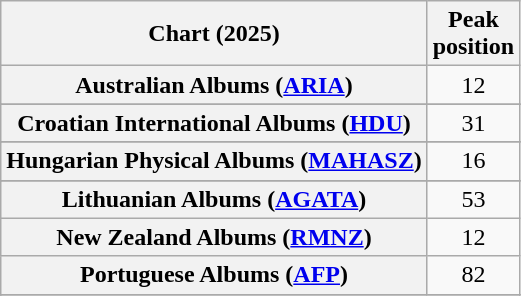<table class="wikitable sortable plainrowheaders" style="text-align:center">
<tr>
<th scope="col">Chart (2025)</th>
<th scope="col">Peak<br>position</th>
</tr>
<tr>
<th scope="row">Australian Albums (<a href='#'>ARIA</a>)</th>
<td>12</td>
</tr>
<tr>
</tr>
<tr>
</tr>
<tr>
<th scope="row">Croatian International Albums (<a href='#'>HDU</a>)</th>
<td>31</td>
</tr>
<tr>
</tr>
<tr>
<th scope="row">Hungarian Physical Albums (<a href='#'>MAHASZ</a>)</th>
<td>16</td>
</tr>
<tr>
</tr>
<tr>
<th scope="row">Lithuanian Albums (<a href='#'>AGATA</a>)</th>
<td>53</td>
</tr>
<tr>
<th scope="row">New Zealand Albums (<a href='#'>RMNZ</a>)</th>
<td>12</td>
</tr>
<tr>
<th scope="row">Portuguese Albums (<a href='#'>AFP</a>)</th>
<td>82</td>
</tr>
<tr>
</tr>
<tr>
</tr>
<tr>
</tr>
<tr>
</tr>
<tr>
</tr>
<tr>
</tr>
</table>
